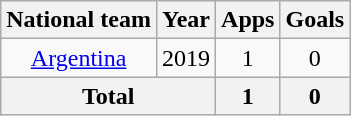<table class="wikitable" style="text-align:center">
<tr>
<th>National team</th>
<th>Year</th>
<th>Apps</th>
<th>Goals</th>
</tr>
<tr>
<td rowspan="1"><a href='#'>Argentina</a></td>
<td>2019</td>
<td>1</td>
<td>0</td>
</tr>
<tr>
<th colspan=2>Total</th>
<th>1</th>
<th>0</th>
</tr>
</table>
